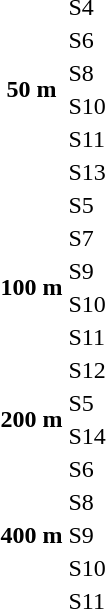<table>
<tr>
<th rowspan="6">50 m</th>
<td>S4 <br></td>
<td></td>
<td></td>
<td></td>
</tr>
<tr>
<td>S6 <br></td>
<td></td>
<td></td>
<td></td>
</tr>
<tr>
<td>S8 <br></td>
<td></td>
<td></td>
<td></td>
</tr>
<tr>
<td>S10 <br></td>
<td></td>
<td></td>
<td></td>
</tr>
<tr>
<td>S11 <br></td>
<td></td>
<td></td>
<td></td>
</tr>
<tr>
<td>S13 <br></td>
<td></td>
<td></td>
<td></td>
</tr>
<tr>
<th rowspan="6">100 m</th>
<td>S5 <br></td>
<td></td>
<td></td>
<td></td>
</tr>
<tr>
<td>S7 <br></td>
<td></td>
<td></td>
<td></td>
</tr>
<tr>
<td>S9 <br></td>
<td></td>
<td></td>
<td></td>
</tr>
<tr>
<td>S10 <br></td>
<td></td>
<td></td>
<td></td>
</tr>
<tr>
<td>S11 <br></td>
<td></td>
<td></td>
<td></td>
</tr>
<tr>
<td>S12 <br></td>
<td></td>
<td></td>
<td></td>
</tr>
<tr>
<th rowspan="2">200 m</th>
<td>S5 <br></td>
<td></td>
<td></td>
<td></td>
</tr>
<tr>
<td>S14 <br></td>
<td></td>
<td></td>
<td></td>
</tr>
<tr>
<th rowspan="5">400 m</th>
<td>S6 <br></td>
<td></td>
<td></td>
<td></td>
</tr>
<tr>
<td>S8 <br></td>
<td></td>
<td></td>
<td></td>
</tr>
<tr>
<td>S9 <br></td>
<td></td>
<td></td>
<td></td>
</tr>
<tr>
<td>S10 <br></td>
<td></td>
<td></td>
<td></td>
</tr>
<tr>
<td>S11 <br></td>
<td></td>
<td></td>
<td></td>
</tr>
</table>
